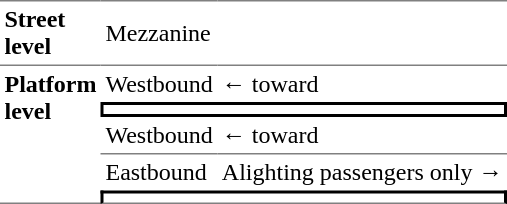<table border=0 cellspacing=0 cellpadding=3>
<tr>
<td style="border-top:solid 1px gray" valign=top><strong>Street level</strong></td>
<td style="border-top:solid 1px gray">Mezzanine</td>
<td style="border-top:solid 1px gray"></td>
</tr>
<tr>
<td style="border-top:solid 1px gray;border-bottom:solid 1px gray" width=50 rowspan=5 valign=top><strong>Platform level</strong></td>
<td style="border-top:solid 1px gray">Westbound</td>
<td style="border-top:solid 1px gray">←   toward  </td>
</tr>
<tr>
<td style="border-top:solid 2px black;border-right:solid 2px black;border-left:solid 2px black;border-bottom:solid 2px black;text-align:center;" colspan=2></td>
</tr>
<tr>
<td style="border-bottom:solid 1px gray">Westbound</td>
<td style="border-bottom:solid 1px gray">←   toward  </td>
</tr>
<tr>
<td>Eastbound</td>
<td>   Alighting passengers only →</td>
</tr>
<tr>
<td style="border-top:solid 2px black;border-right:solid 2px black;border-left:solid 2px black;text-align:center;border-bottom:solid 1px gray" colspan=2></td>
</tr>
</table>
